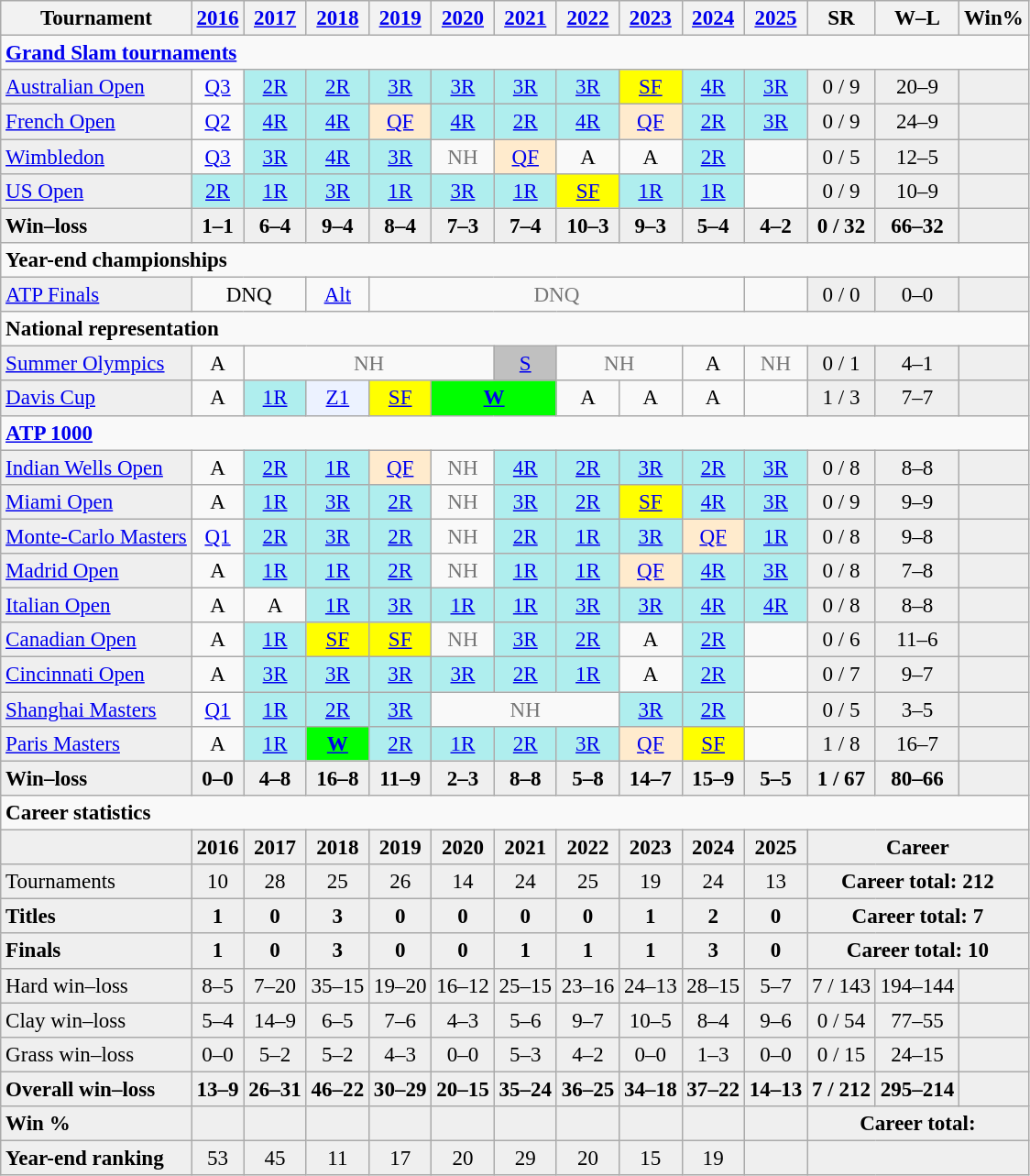<table class="wikitable nowrap" style=text-align:center;font-size:96%>
<tr>
<th>Tournament</th>
<th><a href='#'>2016</a></th>
<th><a href='#'>2017</a></th>
<th><a href='#'>2018</a></th>
<th><a href='#'>2019</a></th>
<th><a href='#'>2020</a></th>
<th><a href='#'>2021</a></th>
<th><a href='#'>2022</a></th>
<th><a href='#'>2023</a></th>
<th><a href='#'>2024</a></th>
<th><a href='#'>2025</a></th>
<th>SR</th>
<th>W–L</th>
<th>Win%</th>
</tr>
<tr>
<td colspan="14" align="left"><strong><a href='#'>Grand Slam tournaments</a></strong></td>
</tr>
<tr>
<td bgcolor=efefef align=left><a href='#'>Australian Open</a></td>
<td><a href='#'>Q3</a></td>
<td style=background:#afeeee><a href='#'>2R</a></td>
<td style=background:#afeeee><a href='#'>2R</a></td>
<td style=background:#afeeee><a href='#'>3R</a></td>
<td style=background:#afeeee><a href='#'>3R</a></td>
<td style=background:#afeeee><a href='#'>3R</a></td>
<td style=background:#afeeee><a href='#'>3R</a></td>
<td style=background:yellow><a href='#'>SF</a></td>
<td style=background:#afeeee><a href='#'>4R</a></td>
<td style=background:#afeeee><a href='#'>3R</a></td>
<td bgcolor=efefef>0 / 9</td>
<td bgcolor=efefef>20–9</td>
<td bgcolor=efefef></td>
</tr>
<tr>
<td bgcolor=efefef align=left><a href='#'>French Open</a></td>
<td><a href='#'>Q2</a></td>
<td style=background:#afeeee><a href='#'>4R</a></td>
<td style=background:#afeeee><a href='#'>4R</a></td>
<td style=background:#ffebcd><a href='#'>QF</a></td>
<td style=background:#afeeee><a href='#'>4R</a></td>
<td style=background:#afeeee><a href='#'>2R</a></td>
<td style=background:#afeeee><a href='#'>4R</a></td>
<td style=background:#ffebcd><a href='#'>QF</a></td>
<td style=background:#afeeee><a href='#'>2R</a></td>
<td style=background:#afeeee><a href='#'>3R</a></td>
<td bgcolor=efefef>0 / 9</td>
<td bgcolor=efefef>24–9</td>
<td bgcolor=efefef></td>
</tr>
<tr>
<td bgcolor=efefef align=left><a href='#'>Wimbledon</a></td>
<td><a href='#'>Q3</a></td>
<td style=background:#afeeee><a href='#'>3R</a></td>
<td style=background:#afeeee><a href='#'>4R</a></td>
<td style=background:#afeeee><a href='#'>3R</a></td>
<td style=color:#767676>NH</td>
<td style=background:#ffebcd><a href='#'>QF</a></td>
<td>A</td>
<td>A</td>
<td style=background:#afeeee><a href='#'>2R</a></td>
<td></td>
<td bgcolor=efefef>0 / 5</td>
<td bgcolor=efefef>12–5</td>
<td bgcolor=efefef></td>
</tr>
<tr>
<td bgcolor=efefef align=left><a href='#'>US Open</a></td>
<td style=background:#afeeee><a href='#'>2R</a></td>
<td style=background:#afeeee><a href='#'>1R</a></td>
<td style=background:#afeeee><a href='#'>3R</a></td>
<td style=background:#afeeee><a href='#'>1R</a></td>
<td style=background:#afeeee><a href='#'>3R</a></td>
<td style=background:#afeeee><a href='#'>1R</a></td>
<td style=background:yellow><a href='#'>SF</a></td>
<td style=background:#afeeee><a href='#'>1R</a></td>
<td style=background:#afeeee><a href='#'>1R</a></td>
<td></td>
<td bgcolor=efefef>0 / 9</td>
<td bgcolor=efefef>10–9</td>
<td bgcolor=efefef></td>
</tr>
<tr style=font-weight:bold;background:#efefef>
<td align=left>Win–loss</td>
<td>1–1</td>
<td>6–4</td>
<td>9–4</td>
<td>8–4</td>
<td>7–3</td>
<td>7–4</td>
<td>10–3</td>
<td>9–3</td>
<td>5–4</td>
<td>4–2</td>
<td>0 / 32</td>
<td>66–32</td>
<td></td>
</tr>
<tr>
<td colspan="14" align="left"><strong>Year-end championships</strong></td>
</tr>
<tr>
<td bgcolor=efefef align=left><a href='#'>ATP Finals</a></td>
<td colspan="2">DNQ</td>
<td><a href='#'>Alt</a></td>
<td colspan=6 style=color:#767676>DNQ</td>
<td></td>
<td bgcolor=efefef>0 / 0</td>
<td bgcolor=efefef>0–0</td>
<td bgcolor=efefef></td>
</tr>
<tr>
<td colspan="14" align="left"><strong>National representation</strong></td>
</tr>
<tr>
<td bgcolor=efefef align=left><a href='#'>Summer Olympics</a></td>
<td>A</td>
<td colspan=4 style=color:#767676>NH</td>
<td style=background:silver><a href='#'>S</a></td>
<td colspan=2 style=color:#767676>NH</td>
<td>A</td>
<td style=color:#767676>NH</td>
<td bgcolor=efefef>0 / 1</td>
<td bgcolor=efefef>4–1</td>
<td bgcolor=efefef></td>
</tr>
<tr>
<td bgcolor=efefef align=left><a href='#'>Davis Cup</a></td>
<td>A</td>
<td style=background:#afeeee><a href='#'>1R</a></td>
<td style=background:#ecf2ff><a href='#'>Z1</a></td>
<td style=background:yellow><a href='#'>SF</a></td>
<td colspan=2 style=background:lime><a href='#'><strong>W</strong></a></td>
<td>A</td>
<td>A</td>
<td>A</td>
<td></td>
<td bgcolor=efefef>1 / 3</td>
<td bgcolor=efefef>7–7</td>
<td bgcolor=efefef></td>
</tr>
<tr>
<td colspan="14" align="left"><strong><a href='#'>ATP 1000</a></strong></td>
</tr>
<tr>
<td bgcolor=efefef align=left><a href='#'>Indian Wells Open</a></td>
<td>A</td>
<td style=background:#afeeee><a href='#'>2R</a></td>
<td style=background:#afeeee><a href='#'>1R</a></td>
<td style=background:#ffebcd><a href='#'>QF</a></td>
<td style=color:#767676>NH</td>
<td style=background:#afeeee><a href='#'>4R</a></td>
<td style=background:#afeeee><a href='#'>2R</a></td>
<td style=background:#afeeee><a href='#'>3R</a></td>
<td style=background:#afeeee><a href='#'>2R</a></td>
<td style=background:#afeeee><a href='#'>3R</a></td>
<td bgcolor=efefef>0 / 8</td>
<td bgcolor=efefef>8–8</td>
<td bgcolor=efefef></td>
</tr>
<tr>
<td bgcolor=efefef align=left><a href='#'>Miami Open</a></td>
<td>A</td>
<td style=background:#afeeee><a href='#'>1R</a></td>
<td style=background:#afeeee><a href='#'>3R</a></td>
<td style=background:#afeeee><a href='#'>2R</a></td>
<td style=color:#767676>NH</td>
<td style=background:#afeeee><a href='#'>3R</a></td>
<td style=background:#afeeee><a href='#'>2R</a></td>
<td style=background:yellow><a href='#'>SF</a></td>
<td style=background:#afeeee><a href='#'>4R</a></td>
<td style=background:#afeeee><a href='#'>3R</a></td>
<td bgcolor=efefef>0 / 9</td>
<td bgcolor=efefef>9–9</td>
<td bgcolor=efefef></td>
</tr>
<tr>
<td bgcolor=efefef align=left><a href='#'>Monte-Carlo Masters</a></td>
<td><a href='#'>Q1</a></td>
<td style=background:#afeeee><a href='#'>2R</a></td>
<td style=background:#afeeee><a href='#'>3R</a></td>
<td style=background:#afeeee><a href='#'>2R</a></td>
<td style=color:#767676>NH</td>
<td style=background:#afeeee><a href='#'>2R</a></td>
<td style=background:#afeeee><a href='#'>1R</a></td>
<td style=background:#afeeee><a href='#'>3R</a></td>
<td style=background:#ffebcd><a href='#'>QF</a></td>
<td style=background:#afeeee><a href='#'>1R</a></td>
<td bgcolor=efefef>0 / 8</td>
<td bgcolor=efefef>9–8</td>
<td bgcolor=efefef></td>
</tr>
<tr>
<td bgcolor=efefef align=left><a href='#'>Madrid Open</a></td>
<td>A</td>
<td style=background:#afeeee><a href='#'>1R</a></td>
<td style=background:#afeeee><a href='#'>1R</a></td>
<td style=background:#afeeee><a href='#'>2R</a></td>
<td style=color:#767676>NH</td>
<td style=background:#afeeee><a href='#'>1R</a></td>
<td style=background:#afeeee><a href='#'>1R</a></td>
<td style=background:#ffebcd><a href='#'>QF</a></td>
<td style=background:#afeeee><a href='#'>4R</a></td>
<td style=background:#afeeee><a href='#'>3R</a></td>
<td bgcolor=efefef>0 / 8</td>
<td bgcolor=efefef>7–8</td>
<td bgcolor=efefef></td>
</tr>
<tr>
<td bgcolor=efefef align=left><a href='#'>Italian Open</a></td>
<td>A</td>
<td>A</td>
<td style=background:#afeeee><a href='#'>1R</a></td>
<td style=background:#afeeee><a href='#'>3R</a></td>
<td style=background:#afeeee><a href='#'>1R</a></td>
<td style=background:#afeeee><a href='#'>1R</a></td>
<td style=background:#afeeee><a href='#'>3R</a></td>
<td style=background:#afeeee><a href='#'>3R</a></td>
<td style=background:#afeeee><a href='#'>4R</a></td>
<td style=background:#afeeee><a href='#'>4R</a></td>
<td bgcolor=efefef>0 / 8</td>
<td bgcolor=efefef>8–8</td>
<td bgcolor=efefef></td>
</tr>
<tr>
<td bgcolor=efefef align=left><a href='#'>Canadian Open</a></td>
<td>A</td>
<td style=background:#afeeee><a href='#'>1R</a></td>
<td style=background:yellow><a href='#'>SF</a></td>
<td style=background:yellow><a href='#'>SF</a></td>
<td style=color:#767676>NH</td>
<td style=background:#afeeee><a href='#'>3R</a></td>
<td style=background:#afeeee><a href='#'>2R</a></td>
<td>A</td>
<td style=background:#afeeee><a href='#'>2R</a></td>
<td></td>
<td bgcolor=efefef>0 / 6</td>
<td bgcolor=efefef>11–6</td>
<td bgcolor=efefef></td>
</tr>
<tr>
<td bgcolor=efefef align=left><a href='#'>Cincinnati Open</a></td>
<td>A</td>
<td style=background:#afeeee><a href='#'>3R</a></td>
<td style=background:#afeeee><a href='#'>3R</a></td>
<td style=background:#afeeee><a href='#'>3R</a></td>
<td style=background:#afeeee><a href='#'>3R</a></td>
<td style=background:#afeeee><a href='#'>2R</a></td>
<td style=background:#afeeee><a href='#'>1R</a></td>
<td>A</td>
<td style=background:#afeeee><a href='#'>2R</a></td>
<td></td>
<td bgcolor=efefef>0 / 7</td>
<td bgcolor=efefef>9–7</td>
<td bgcolor=efefef></td>
</tr>
<tr>
<td bgcolor=efefef align=left><a href='#'>Shanghai Masters</a></td>
<td><a href='#'>Q1</a></td>
<td style=background:#afeeee><a href='#'>1R</a></td>
<td style=background:#afeeee><a href='#'>2R</a></td>
<td style=background:#afeeee><a href='#'>3R</a></td>
<td colspan=3 style=color:#767676>NH</td>
<td style=background:#afeeee><a href='#'>3R</a></td>
<td style=background:#afeeee><a href='#'>2R</a></td>
<td></td>
<td bgcolor=efefef>0 / 5</td>
<td bgcolor=efefef>3–5</td>
<td bgcolor=efefef></td>
</tr>
<tr>
<td bgcolor=efefef align=left><a href='#'>Paris Masters</a></td>
<td>A</td>
<td style=background:#afeeee><a href='#'>1R</a></td>
<td style=background:lime><a href='#'><strong>W</strong></a></td>
<td style=background:#afeeee><a href='#'>2R</a></td>
<td style=background:#afeeee><a href='#'>1R</a></td>
<td style=background:#afeeee><a href='#'>2R</a></td>
<td style=background:#afeeee><a href='#'>3R</a></td>
<td style=background:#ffebcd><a href='#'>QF</a></td>
<td style=background:yellow><a href='#'>SF</a></td>
<td></td>
<td bgcolor=efefef>1 / 8</td>
<td bgcolor=efefef>16–7</td>
<td bgcolor=efefef></td>
</tr>
<tr style=font-weight:bold;background:#efefef>
<td align=left>Win–loss</td>
<td>0–0</td>
<td>4–8</td>
<td>16–8</td>
<td>11–9</td>
<td>2–3</td>
<td>8–8</td>
<td>5–8</td>
<td>14–7</td>
<td>15–9</td>
<td>5–5</td>
<td>1 / 67</td>
<td>80–66</td>
<td></td>
</tr>
<tr>
<td colspan="14" style="text-align:left"><strong>Career statistics</strong></td>
</tr>
<tr style=font-weight:bold;background:#efefef>
<td></td>
<td>2016</td>
<td>2017</td>
<td>2018</td>
<td>2019</td>
<td>2020</td>
<td>2021</td>
<td>2022</td>
<td>2023</td>
<td>2024</td>
<td>2025</td>
<td colspan="3">Career</td>
</tr>
<tr bgcolor=efefef>
<td align=left>Tournaments</td>
<td>10</td>
<td>28</td>
<td>25</td>
<td>26</td>
<td>14</td>
<td>24</td>
<td>25</td>
<td>19</td>
<td>24</td>
<td>13</td>
<td colspan=3><strong>Career total: 212</strong></td>
</tr>
<tr style=font-weight:bold;background:#efefef>
<td align=left>Titles</td>
<td>1</td>
<td>0</td>
<td>3</td>
<td>0</td>
<td>0</td>
<td>0</td>
<td>0</td>
<td>1</td>
<td>2</td>
<td>0</td>
<td colspan=3>Career total: 7</td>
</tr>
<tr style=font-weight:bold;background:#efefef>
<td align=left>Finals</td>
<td>1</td>
<td>0</td>
<td>3</td>
<td>0</td>
<td>0</td>
<td>1</td>
<td>1</td>
<td>1</td>
<td>3</td>
<td>0</td>
<td colspan=3>Career total: 10</td>
</tr>
<tr bgcolor=efefef>
<td align=left>Hard win–loss</td>
<td>8–5</td>
<td>7–20</td>
<td>35–15</td>
<td>19–20</td>
<td>16–12</td>
<td>25–15</td>
<td>23–16</td>
<td>24–13</td>
<td>28–15</td>
<td>5–7</td>
<td>7 / 143</td>
<td>194–144</td>
<td></td>
</tr>
<tr bgcolor=efefef>
<td align=left>Clay win–loss</td>
<td>5–4</td>
<td>14–9</td>
<td>6–5</td>
<td>7–6</td>
<td>4–3</td>
<td>5–6</td>
<td>9–7</td>
<td>10–5</td>
<td>8–4</td>
<td>9–6</td>
<td>0 / 54</td>
<td>77–55</td>
<td></td>
</tr>
<tr bgcolor=efefef>
<td align=left>Grass win–loss</td>
<td>0–0</td>
<td>5–2</td>
<td>5–2</td>
<td>4–3</td>
<td>0–0</td>
<td>5–3</td>
<td>4–2</td>
<td>0–0</td>
<td>1–3</td>
<td>0–0</td>
<td>0 / 15</td>
<td>24–15</td>
<td></td>
</tr>
<tr style=font-weight:bold;background:#efefef>
<td align=left>Overall win–loss</td>
<td>13–9</td>
<td>26–31</td>
<td>46–22</td>
<td>30–29</td>
<td>20–15</td>
<td>35–24</td>
<td>36–25</td>
<td>34–18</td>
<td>37–22</td>
<td>14–13</td>
<td>7 / 212</td>
<td>295–214</td>
<td></td>
</tr>
<tr style=font-weight:bold;background:#efefef>
<td align=left>Win %</td>
<td></td>
<td></td>
<td></td>
<td></td>
<td></td>
<td></td>
<td></td>
<td></td>
<td></td>
<td></td>
<td colspan=3>Career total: </td>
</tr>
<tr bgcolor=efefef>
<td align=left><strong>Year-end ranking</strong></td>
<td>53</td>
<td>45</td>
<td>11</td>
<td>17</td>
<td>20</td>
<td>29</td>
<td>20</td>
<td>15</td>
<td>19</td>
<td></td>
<td colspan=3></td>
</tr>
</table>
